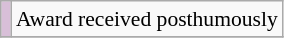<table class="wikitable" style="font-size:90%;">
<tr>
<td style="background-color:#D8BFD8"></td>
<td>Award received posthumously</td>
</tr>
<tr>
</tr>
</table>
